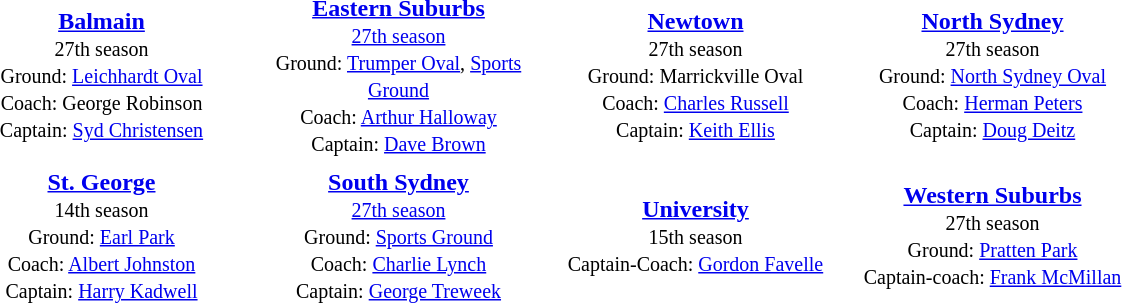<table align="center" class="toccolours" style="text-valign: center;" cellpadding=3 cellspacing=2>
<tr>
<th width=190></th>
<th width=190></th>
<th width=190></th>
<th width=190></th>
</tr>
<tr>
<td align="center"><strong><a href='#'>Balmain</a></strong><br><small>27th season<br>Ground: <a href='#'>Leichhardt Oval</a><br>
Coach: George Robinson<br>Captain: <a href='#'>Syd Christensen</a></small></td>
<td align="center"><strong><a href='#'>Eastern Suburbs</a></strong><br><small><a href='#'>27th season</a><br>Ground: <a href='#'>Trumper Oval</a>, <a href='#'>Sports Ground</a><br>
Coach: <a href='#'>Arthur Halloway</a><br>Captain: <a href='#'>Dave Brown</a></small></td>
<td align="center"><strong><a href='#'>Newtown</a></strong><br><small>27th season<br>Ground: Marrickville Oval<br>
Coach: <a href='#'>Charles Russell</a> <br>Captain: <a href='#'>Keith Ellis</a></small></td>
<td align="center"><strong><a href='#'>North Sydney</a></strong><br><small>27th season<br>Ground: <a href='#'>North Sydney Oval</a><br>
Coach: <a href='#'>Herman Peters</a> <br>Captain: <a href='#'>Doug Deitz</a> </small></td>
</tr>
<tr>
<td align="center"><strong><a href='#'>St. George</a></strong><br><small>14th season<br>Ground: <a href='#'>Earl Park</a><br>
Coach: <a href='#'>Albert Johnston</a><br>Captain: <a href='#'>Harry Kadwell</a></small></td>
<td align="center"><strong><a href='#'>South Sydney</a></strong><br><small><a href='#'>27th season</a><br>Ground: <a href='#'>Sports Ground</a><br>
Coach: <a href='#'>Charlie Lynch</a><br>Captain: <a href='#'>George Treweek</a></small></td>
<td align="center"><strong><a href='#'>University</a></strong><br><small>15th season<br>
Captain-Coach: <a href='#'>Gordon Favelle</a></small></td>
<td align="center"><strong><a href='#'>Western Suburbs</a></strong><br><small>27th season<br>Ground: <a href='#'>Pratten Park</a><br>
Captain-coach: <a href='#'>Frank McMillan</a></small></td>
</tr>
</table>
